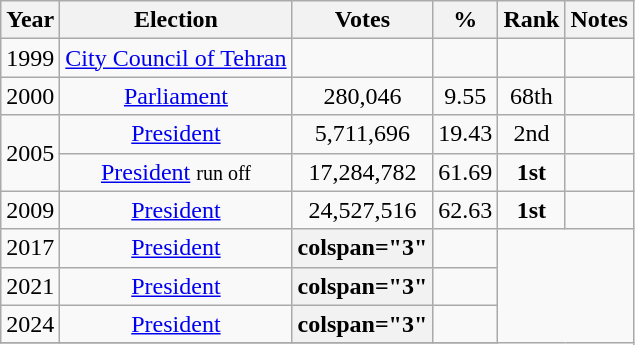<table class="wikitable" style="text-align:center;">
<tr>
<th>Year</th>
<th>Election</th>
<th>Votes</th>
<th>%</th>
<th>Rank</th>
<th>Notes</th>
</tr>
<tr>
<td>1999</td>
<td><a href='#'>City Council of Tehran</a></td>
<td></td>
<td></td>
<td></td>
<td></td>
</tr>
<tr>
<td>2000</td>
<td><a href='#'>Parliament</a></td>
<td>280,046</td>
<td>9.55</td>
<td>68th</td>
<td></td>
</tr>
<tr>
<td rowspan="2">2005</td>
<td><a href='#'>President</a></td>
<td>5,711,696</td>
<td>19.43</td>
<td>2nd</td>
<td></td>
</tr>
<tr>
<td><a href='#'>President</a> <small>run off</small></td>
<td> 17,284,782</td>
<td> 61.69</td>
<td><strong>1st</strong></td>
<td></td>
</tr>
<tr>
<td>2009</td>
<td><a href='#'>President</a></td>
<td> 24,527,516</td>
<td> 62.63</td>
<td><strong>1st</strong></td>
<td></td>
</tr>
<tr>
<td>2017</td>
<td><a href='#'>President</a></td>
<th>colspan="3" </th>
<td></td>
</tr>
<tr>
<td>2021</td>
<td><a href='#'>President</a></td>
<th>colspan="3" </th>
<td></td>
</tr>
<tr>
<td>2024</td>
<td><a href='#'>President</a></td>
<th>colspan="3" </th>
<td></td>
</tr>
<tr>
</tr>
</table>
